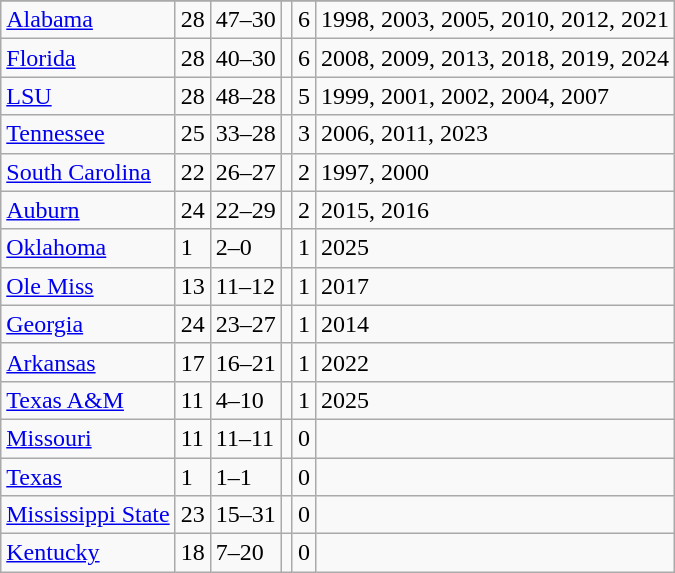<table class="wikitable sortable sticky-header">
<tr>
</tr>
<tr>
<td><a href='#'>Alabama</a></td>
<td>28</td>
<td>47–30</td>
<td></td>
<td>6</td>
<td>1998, 2003, 2005, 2010, 2012, 2021</td>
</tr>
<tr>
<td><a href='#'>Florida</a></td>
<td>28</td>
<td>40–30</td>
<td></td>
<td>6</td>
<td>2008, 2009, 2013, 2018, 2019, 2024</td>
</tr>
<tr>
<td><a href='#'>LSU</a></td>
<td>28</td>
<td>48–28</td>
<td></td>
<td>5</td>
<td>1999, 2001, 2002, 2004, 2007</td>
</tr>
<tr>
<td><a href='#'>Tennessee</a></td>
<td>25</td>
<td>33–28</td>
<td></td>
<td>3</td>
<td>2006, 2011, 2023</td>
</tr>
<tr>
<td><a href='#'>South Carolina</a></td>
<td>22</td>
<td>26–27</td>
<td></td>
<td>2</td>
<td>1997, 2000</td>
</tr>
<tr>
<td><a href='#'>Auburn</a></td>
<td>24</td>
<td>22–29</td>
<td></td>
<td>2</td>
<td>2015, 2016</td>
</tr>
<tr>
<td><a href='#'>Oklahoma</a></td>
<td>1</td>
<td>2–0</td>
<td></td>
<td>1</td>
<td>2025</td>
</tr>
<tr>
<td><a href='#'>Ole Miss</a></td>
<td>13</td>
<td>11–12</td>
<td></td>
<td>1</td>
<td>2017</td>
</tr>
<tr>
<td><a href='#'>Georgia</a></td>
<td>24</td>
<td>23–27</td>
<td></td>
<td>1</td>
<td>2014</td>
</tr>
<tr>
<td><a href='#'>Arkansas</a></td>
<td>17</td>
<td>16–21</td>
<td></td>
<td>1</td>
<td>2022</td>
</tr>
<tr>
<td><a href='#'>Texas A&M</a></td>
<td>11</td>
<td>4–10</td>
<td></td>
<td>1</td>
<td>2025</td>
</tr>
<tr>
<td><a href='#'>Missouri</a></td>
<td>11</td>
<td>11–11</td>
<td></td>
<td>0</td>
<td></td>
</tr>
<tr>
<td><a href='#'>Texas</a></td>
<td>1</td>
<td>1–1</td>
<td></td>
<td>0</td>
<td></td>
</tr>
<tr>
<td><a href='#'>Mississippi State</a></td>
<td>23</td>
<td>15–31</td>
<td></td>
<td>0</td>
<td></td>
</tr>
<tr>
<td><a href='#'>Kentucky</a></td>
<td>18</td>
<td>7–20</td>
<td></td>
<td>0</td>
<td></td>
</tr>
</table>
